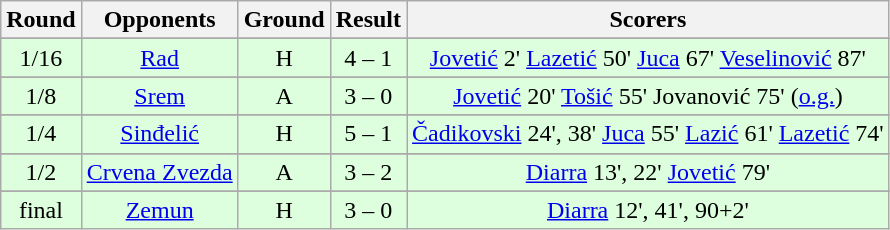<table class="wikitable" style="text-align:center">
<tr>
<th>Round</th>
<th>Opponents</th>
<th>Ground</th>
<th>Result</th>
<th>Scorers</th>
</tr>
<tr>
</tr>
<tr bgcolor="#ddffdd">
<td>1/16</td>
<td><a href='#'>Rad</a></td>
<td>H</td>
<td>4 – 1</td>
<td><a href='#'>Jovetić</a> 2' <a href='#'>Lazetić</a> 50' <a href='#'>Juca</a> 67' <a href='#'>Veselinović</a> 87'</td>
</tr>
<tr>
</tr>
<tr bgcolor="#ddffdd">
<td>1/8</td>
<td><a href='#'>Srem</a></td>
<td>A</td>
<td>3 – 0</td>
<td><a href='#'>Jovetić</a> 20' <a href='#'>Tošić</a> 55' Jovanović 75' (<a href='#'>o.g.</a>)</td>
</tr>
<tr>
</tr>
<tr bgcolor="#ddffdd">
<td>1/4</td>
<td><a href='#'>Sinđelić</a></td>
<td>H</td>
<td>5 – 1</td>
<td><a href='#'>Čadikovski</a> 24', 38' <a href='#'>Juca</a> 55' <a href='#'>Lazić</a> 61' <a href='#'>Lazetić</a> 74'</td>
</tr>
<tr>
</tr>
<tr bgcolor="#ddffdd">
<td>1/2</td>
<td><a href='#'>Crvena Zvezda</a></td>
<td>A</td>
<td>3 – 2</td>
<td><a href='#'>Diarra</a> 13', 22' <a href='#'>Jovetić</a> 79'</td>
</tr>
<tr>
</tr>
<tr bgcolor="#ddffdd">
<td>final</td>
<td><a href='#'>Zemun</a></td>
<td>H</td>
<td>3 – 0</td>
<td><a href='#'>Diarra</a> 12', 41', 90+2'</td>
</tr>
</table>
